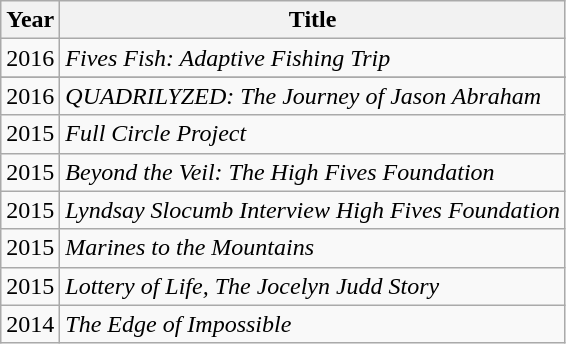<table class="wikitable sortable">
<tr>
<th>Year</th>
<th>Title</th>
</tr>
<tr>
<td>2016</td>
<td><em>Fives Fish: Adaptive Fishing Trip</em></td>
</tr>
<tr>
</tr>
<tr>
<td>2016</td>
<td><em>QUADRILYZED: The Journey of Jason Abraham</em></td>
</tr>
<tr>
<td>2015</td>
<td><em>Full Circle Project</em></td>
</tr>
<tr>
<td>2015</td>
<td><em>Beyond the Veil: The High Fives Foundation</em></td>
</tr>
<tr>
<td>2015</td>
<td><em>Lyndsay Slocumb Interview High Fives Foundation</em></td>
</tr>
<tr>
<td>2015</td>
<td><em>Marines to the Mountains</em></td>
</tr>
<tr>
<td>2015</td>
<td><em>Lottery of Life, The Jocelyn Judd Story</em></td>
</tr>
<tr>
<td>2014</td>
<td><em>The Edge of Impossible</em></td>
</tr>
</table>
